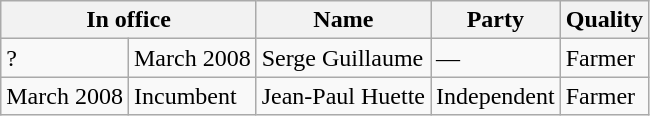<table class="wikitable">
<tr>
<th colspan="2">In office</th>
<th>Name</th>
<th>Party</th>
<th>Quality</th>
</tr>
<tr>
<td>?</td>
<td>March 2008</td>
<td>Serge Guillaume</td>
<td>—</td>
<td>Farmer</td>
</tr>
<tr>
<td>March 2008</td>
<td>Incumbent</td>
<td>Jean-Paul Huette</td>
<td>Independent</td>
<td>Farmer</td>
</tr>
</table>
